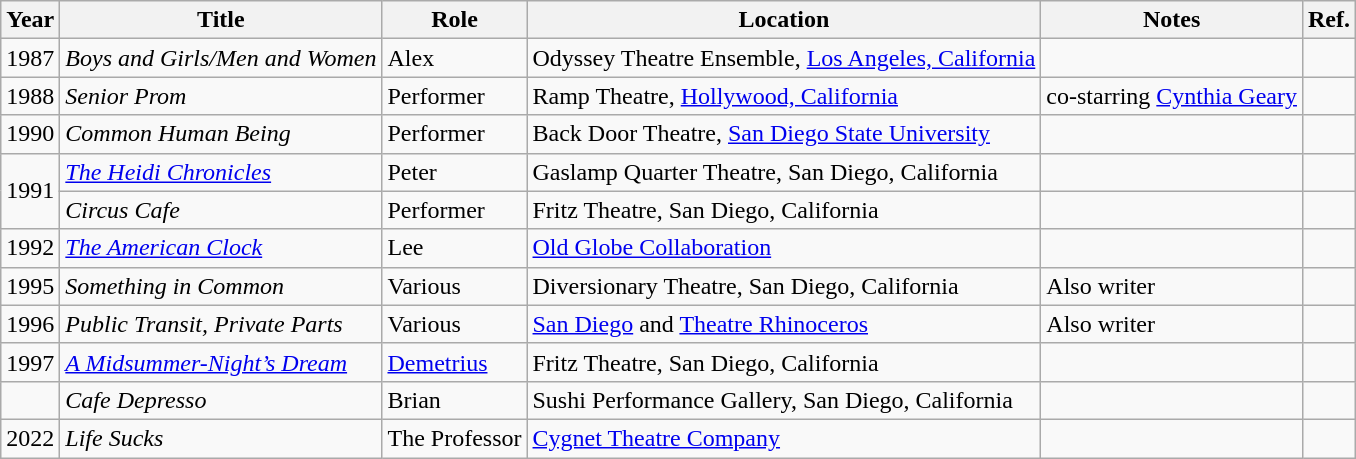<table class="wikitable sortable">
<tr>
<th>Year</th>
<th>Title</th>
<th>Role</th>
<th>Location</th>
<th>Notes</th>
<th>Ref.</th>
</tr>
<tr>
<td>1987</td>
<td><em>Boys and Girls/Men and Women</em></td>
<td>Alex</td>
<td>Odyssey Theatre Ensemble, <a href='#'>Los Angeles, California</a></td>
<td></td>
<td></td>
</tr>
<tr>
<td>1988</td>
<td><em>Senior Prom</em></td>
<td>Performer</td>
<td>Ramp Theatre, <a href='#'>Hollywood, California</a></td>
<td>co-starring <a href='#'>Cynthia Geary</a></td>
<td></td>
</tr>
<tr>
<td>1990</td>
<td><em>Common Human Being</em></td>
<td>Performer</td>
<td>Back Door Theatre, <a href='#'>San Diego State University</a></td>
<td></td>
<td></td>
</tr>
<tr>
<td rowspan="2">1991</td>
<td><em><a href='#'>The Heidi Chronicles</a></em></td>
<td>Peter</td>
<td>Gaslamp Quarter Theatre, San Diego, California</td>
<td></td>
<td></td>
</tr>
<tr>
<td><em>Circus Cafe</em></td>
<td>Performer</td>
<td>Fritz Theatre, San Diego, California</td>
<td></td>
<td></td>
</tr>
<tr>
<td>1992</td>
<td><em><a href='#'>The American Clock</a></em></td>
<td>Lee</td>
<td><a href='#'>Old Globe Collaboration</a></td>
<td></td>
<td></td>
</tr>
<tr>
<td>1995</td>
<td><em>Something in Common</em></td>
<td>Various</td>
<td>Diversionary Theatre, San Diego, California</td>
<td>Also writer</td>
<td></td>
</tr>
<tr>
<td>1996</td>
<td><em>Public Transit, Private Parts</em></td>
<td>Various</td>
<td><a href='#'>San Diego</a> and <a href='#'>Theatre Rhinoceros</a></td>
<td>Also writer</td>
<td></td>
</tr>
<tr>
<td>1997</td>
<td><em><a href='#'>A Midsummer-Night’s Dream</a></em></td>
<td><a href='#'>Demetrius</a></td>
<td>Fritz Theatre, San Diego, California</td>
<td></td>
<td></td>
</tr>
<tr>
<td></td>
<td><em>Cafe Depresso</em></td>
<td>Brian</td>
<td>Sushi Performance Gallery, San Diego, California</td>
<td></td>
<td></td>
</tr>
<tr>
<td>2022</td>
<td><em>Life Sucks</em></td>
<td>The Professor</td>
<td><a href='#'>Cygnet Theatre Company</a></td>
<td></td>
<td></td>
</tr>
</table>
